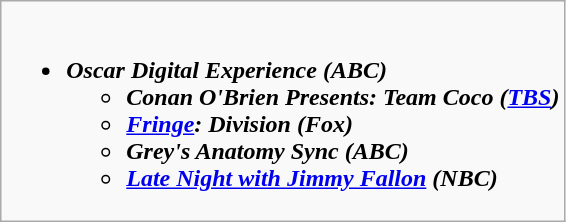<table class="wikitable">
<tr>
<td style="vertical-align:top;"><br><ul><li><strong><em>Oscar Digital Experience<em> (ABC)<strong><ul><li></em>Conan O'Brien Presents: Team Coco<em> (<a href='#'>TBS</a>)</li><li></em><a href='#'>Fringe</a>: Division<em> (Fox)</li><li></em>Grey's Anatomy Sync<em> (ABC)</li><li></em><a href='#'>Late Night with Jimmy Fallon</a><em> (NBC)</li></ul></li></ul></td>
</tr>
</table>
